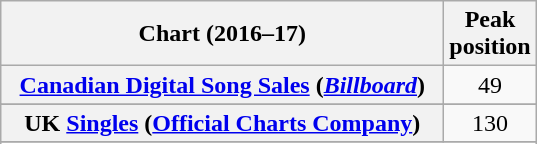<table class="wikitable sortable plainrowheaders" style="text-align:center;">
<tr>
<th scope="col" style="width:18em;">Chart (2016–17)</th>
<th scope="col">Peak<br>position</th>
</tr>
<tr>
<th scope="row"><a href='#'>Canadian Digital Song Sales</a> (<em><a href='#'>Billboard</a></em>)</th>
<td>49</td>
</tr>
<tr>
</tr>
<tr>
<th scope="row">UK <a href='#'>Singles</a> (<a href='#'>Official Charts Company</a>)</th>
<td>130</td>
</tr>
<tr>
</tr>
<tr>
</tr>
<tr>
</tr>
<tr>
</tr>
<tr>
</tr>
<tr>
</tr>
</table>
